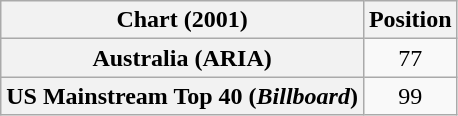<table class="wikitable plainrowheaders" style="text-align:center">
<tr>
<th scope="col">Chart (2001)</th>
<th scope="col">Position</th>
</tr>
<tr>
<th scope="row">Australia (ARIA)</th>
<td>77</td>
</tr>
<tr>
<th scope="row">US Mainstream Top 40 (<em>Billboard</em>)</th>
<td>99</td>
</tr>
</table>
